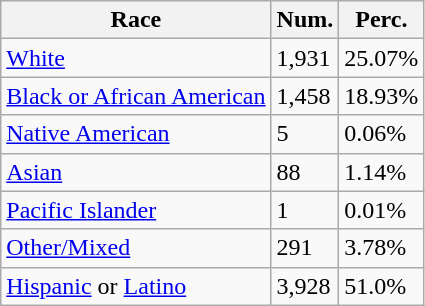<table class="wikitable">
<tr>
<th>Race</th>
<th>Num.</th>
<th>Perc.</th>
</tr>
<tr>
<td><a href='#'>White</a></td>
<td>1,931</td>
<td>25.07%</td>
</tr>
<tr>
<td><a href='#'>Black or African American</a></td>
<td>1,458</td>
<td>18.93%</td>
</tr>
<tr>
<td><a href='#'>Native American</a></td>
<td>5</td>
<td>0.06%</td>
</tr>
<tr>
<td><a href='#'>Asian</a></td>
<td>88</td>
<td>1.14%</td>
</tr>
<tr>
<td><a href='#'>Pacific Islander</a></td>
<td>1</td>
<td>0.01%</td>
</tr>
<tr>
<td><a href='#'>Other/Mixed</a></td>
<td>291</td>
<td>3.78%</td>
</tr>
<tr>
<td><a href='#'>Hispanic</a> or <a href='#'>Latino</a></td>
<td>3,928</td>
<td>51.0%</td>
</tr>
</table>
